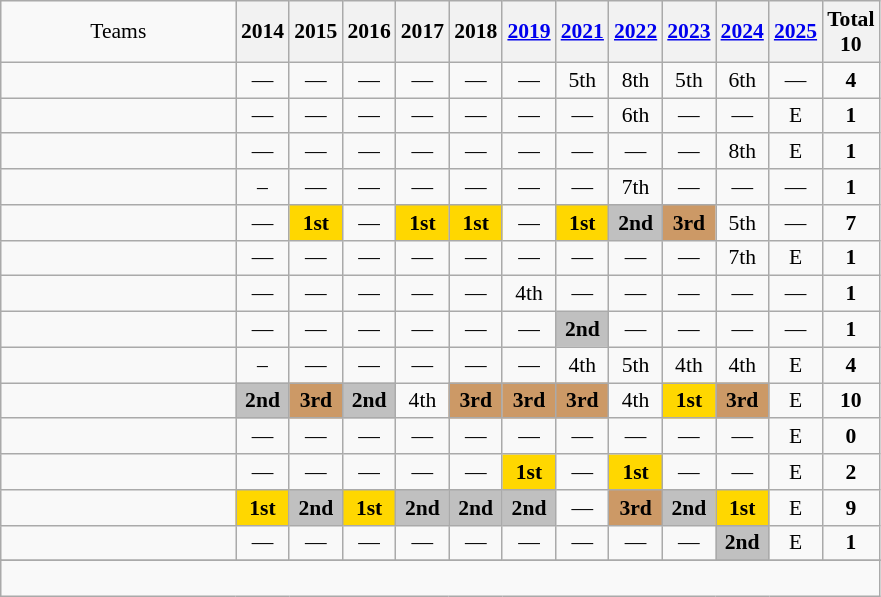<table class="wikitable" style="text-align:center; font-size:90%">
<tr>
<td width="150">Teams</td>
<th>2014</th>
<th>2015</th>
<th>2016</th>
<th>2017</th>
<th>2018</th>
<th><a href='#'>2019</a></th>
<th><a href='#'>2021</a></th>
<th><a href='#'>2022</a></th>
<th><a href='#'>2023</a></th>
<th><a href='#'>2024</a></th>
<th><a href='#'>2025</a></th>
<th>Total<br>10</th>
</tr>
<tr>
<td align=left></td>
<td>—</td>
<td>—</td>
<td>—</td>
<td>—</td>
<td>—</td>
<td>—</td>
<td>5th</td>
<td>8th</td>
<td>5th</td>
<td>6th</td>
<td>—</td>
<td><strong>4</strong></td>
</tr>
<tr>
<td align=left></td>
<td>—</td>
<td>—</td>
<td>—</td>
<td>—</td>
<td>—</td>
<td>—</td>
<td>—</td>
<td>6th</td>
<td>—</td>
<td>—</td>
<td>E</td>
<td><strong>1</strong></td>
</tr>
<tr>
<td align=left></td>
<td>—</td>
<td>—</td>
<td>—</td>
<td>—</td>
<td>—</td>
<td>—</td>
<td>—</td>
<td>—</td>
<td>—</td>
<td>8th</td>
<td>E</td>
<td><strong>1</strong></td>
</tr>
<tr>
<td align=left></td>
<td>–</td>
<td>—</td>
<td>—</td>
<td>—</td>
<td>—</td>
<td>—</td>
<td>—</td>
<td>7th</td>
<td>—</td>
<td>—</td>
<td>—</td>
<td><strong>1</strong></td>
</tr>
<tr>
<td align=left></td>
<td>—</td>
<td bgcolor=Gold><strong>1st</strong></td>
<td>—</td>
<td bgcolor=Gold><strong>1st</strong></td>
<td bgcolor=Gold><strong>1st</strong></td>
<td>—</td>
<td bgcolor=Gold><strong>1st</strong></td>
<td bgcolor=Silver><strong>2nd</strong></td>
<td bgcolor=#cc9966><strong>3rd</strong></td>
<td>5th</td>
<td>—</td>
<td><strong>7</strong></td>
</tr>
<tr>
<td align=left></td>
<td>—</td>
<td>—</td>
<td>—</td>
<td>—</td>
<td>—</td>
<td>—</td>
<td>—</td>
<td>—</td>
<td>—</td>
<td>7th</td>
<td>E</td>
<td><strong>1</strong></td>
</tr>
<tr>
<td align=left></td>
<td>—</td>
<td>—</td>
<td>—</td>
<td>—</td>
<td>—</td>
<td>4th</td>
<td>—</td>
<td>—</td>
<td>—</td>
<td>—</td>
<td>—</td>
<td><strong>1</strong></td>
</tr>
<tr>
<td align=left></td>
<td>—</td>
<td>—</td>
<td>—</td>
<td>—</td>
<td>—</td>
<td>—</td>
<td bgcolor=Silver><strong>2nd</strong></td>
<td>—</td>
<td>—</td>
<td>—</td>
<td>—</td>
<td><strong>1</strong></td>
</tr>
<tr>
<td align=left></td>
<td>–</td>
<td>—</td>
<td>—</td>
<td>—</td>
<td>—</td>
<td>—</td>
<td>4th</td>
<td>5th</td>
<td>4th</td>
<td>4th</td>
<td>E</td>
<td><strong>4</strong></td>
</tr>
<tr>
<td align=left></td>
<td bgcolor=Silver><strong>2nd</strong></td>
<td bgcolor=#cc9966><strong>3rd</strong></td>
<td bgcolor=Silver><strong>2nd</strong></td>
<td>4th</td>
<td bgcolor=#cc9966><strong>3rd</strong></td>
<td bgcolor=#cc9966><strong>3rd</strong></td>
<td bgcolor=#cc9966><strong>3rd</strong></td>
<td>4th</td>
<td bgcolor=Gold><strong>1st</strong></td>
<td bgcolor=#cc9966><strong>3rd</strong></td>
<td>E</td>
<td><strong>10</strong></td>
</tr>
<tr>
<td align=left></td>
<td>—</td>
<td>—</td>
<td>—</td>
<td>—</td>
<td>—</td>
<td>—</td>
<td>—</td>
<td>—</td>
<td>—</td>
<td>—</td>
<td>E</td>
<td><strong>0</strong></td>
</tr>
<tr>
<td align=left></td>
<td>—</td>
<td>—</td>
<td>—</td>
<td>—</td>
<td>—</td>
<td bgcolor=Gold><strong>1st</strong></td>
<td>—</td>
<td bgcolor=Gold><strong>1st</strong></td>
<td>—</td>
<td>—</td>
<td>E</td>
<td><strong>2</strong></td>
</tr>
<tr>
<td align=left></td>
<td bgcolor=Gold><strong>1st</strong></td>
<td bgcolor=Silver><strong>2nd</strong></td>
<td bgcolor=Gold><strong>1st</strong></td>
<td bgcolor=Silver><strong>2nd</strong></td>
<td bgcolor=Silver><strong>2nd</strong></td>
<td bgcolor=Silver><strong>2nd</strong></td>
<td>—</td>
<td bgcolor=#cc9966><strong>3rd</strong></td>
<td bgcolor=Silver><strong>2nd</strong></td>
<td bgcolor=Gold><strong>1st</strong></td>
<td>E</td>
<td><strong>9</strong></td>
</tr>
<tr>
<td align=left></td>
<td>—</td>
<td>—</td>
<td>—</td>
<td>—</td>
<td>—</td>
<td>—</td>
<td>—</td>
<td>—</td>
<td>—</td>
<td bgcolor=Silver><strong>2nd</strong></td>
<td>E</td>
<td><strong>1</strong></td>
</tr>
<tr>
</tr>
<tr class=sortbottom>
<td colspan=13 style="text-align:left;"><small><br></small></td>
</tr>
</table>
